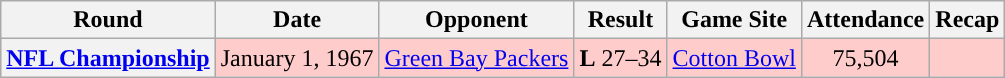<table class="wikitable" style="text-align:center">
<tr>
<th>Round</th>
<th>Date</th>
<th>Opponent</th>
<th>Result</th>
<th>Game Site</th>
<th>Attendance</th>
<th>Recap</th>
</tr>
<tr style="background: #fcc">
<th><a href='#'>NFL Championship</a></th>
<td>January 1, 1967</td>
<td><a href='#'>Green Bay Packers</a></td>
<td><strong>L</strong> 27–34</td>
<td><a href='#'>Cotton Bowl</a></td>
<td>75,504</td>
<td></td>
</tr>
</table>
